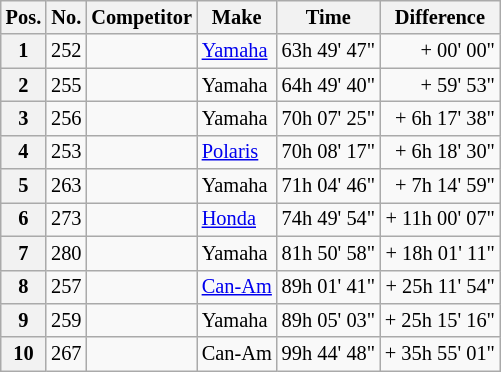<table class="wikitable" style="font-size:85%;">
<tr>
<th>Pos.</th>
<th>No.</th>
<th>Competitor</th>
<th>Make</th>
<th>Time</th>
<th>Difference</th>
</tr>
<tr>
<th>1</th>
<td>252</td>
<td></td>
<td><a href='#'>Yamaha</a></td>
<td>63h 49' 47"</td>
<td align=right>+ 00' 00"</td>
</tr>
<tr>
<th>2</th>
<td>255</td>
<td></td>
<td>Yamaha</td>
<td>64h 49' 40"</td>
<td align=right>+ 59' 53"</td>
</tr>
<tr>
<th>3</th>
<td>256</td>
<td></td>
<td>Yamaha</td>
<td>70h 07' 25"</td>
<td align=right>+ 6h 17' 38"</td>
</tr>
<tr>
<th>4</th>
<td>253</td>
<td></td>
<td><a href='#'>Polaris</a></td>
<td>70h 08' 17"</td>
<td align=right>+ 6h 18' 30"</td>
</tr>
<tr>
<th>5</th>
<td>263</td>
<td></td>
<td>Yamaha</td>
<td>71h 04' 46"</td>
<td align=right>+ 7h 14' 59"</td>
</tr>
<tr>
<th>6</th>
<td>273</td>
<td></td>
<td><a href='#'>Honda</a></td>
<td>74h 49' 54"</td>
<td align=right>+ 11h 00' 07"</td>
</tr>
<tr>
<th>7</th>
<td>280</td>
<td></td>
<td>Yamaha</td>
<td>81h 50' 58"</td>
<td align=right>+ 18h 01' 11"</td>
</tr>
<tr>
<th>8</th>
<td>257</td>
<td></td>
<td><a href='#'>Can-Am</a></td>
<td>89h 01' 41"</td>
<td align=right>+ 25h 11' 54"</td>
</tr>
<tr>
<th>9</th>
<td>259</td>
<td></td>
<td>Yamaha</td>
<td>89h 05' 03"</td>
<td align=right>+ 25h 15' 16"</td>
</tr>
<tr>
<th>10</th>
<td>267</td>
<td></td>
<td>Can-Am</td>
<td>99h 44' 48"</td>
<td align=right>+ 35h 55' 01"</td>
</tr>
</table>
